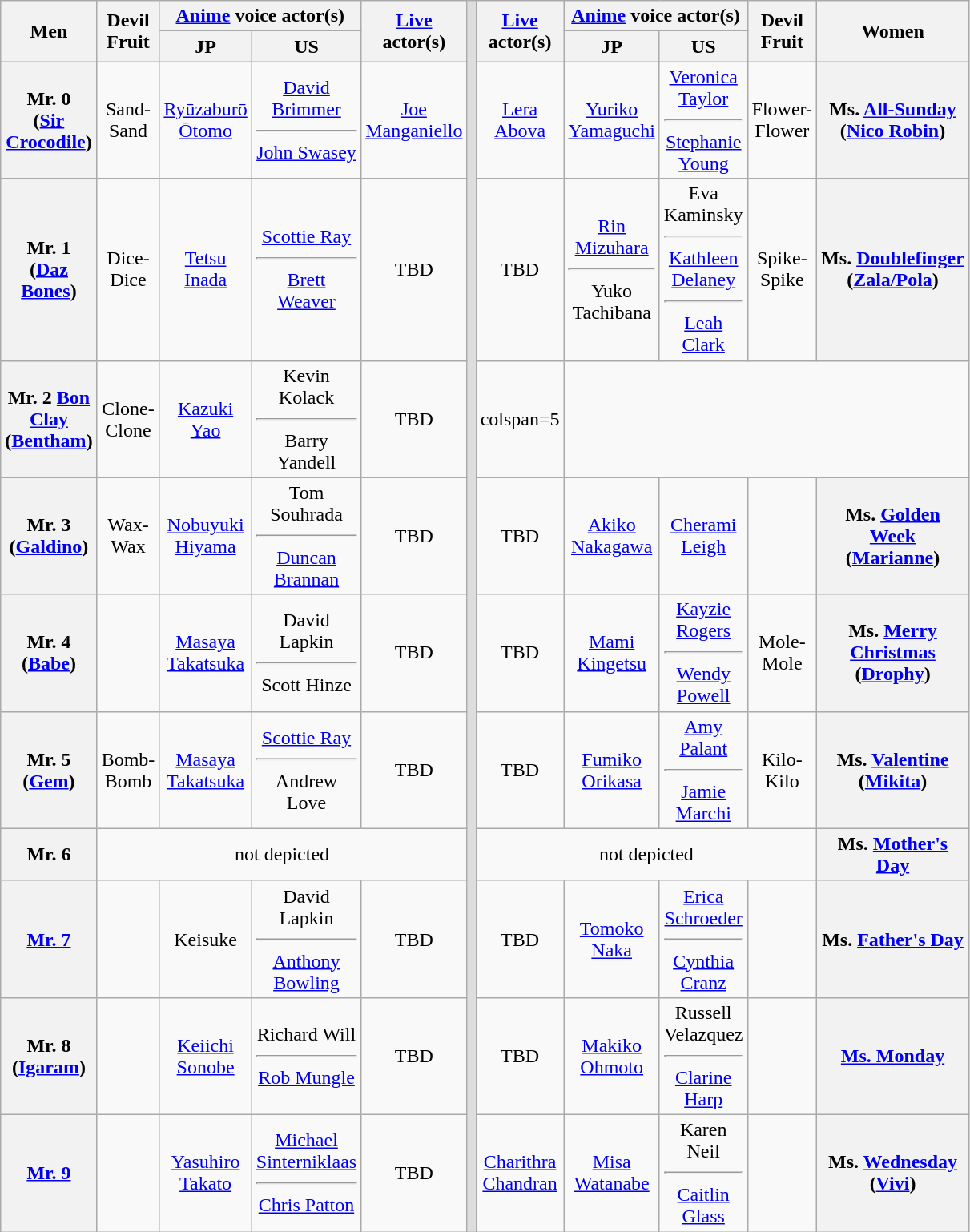<table class="wikitable floatright mw-collapsible sticky-header" style="text-align: center; width: 45em;">
<tr>
<th rowspan="2">Men</th>
<th rowspan="2">Devil Fruit</th>
<th colspan="2"><a href='#'>Anime</a> voice actor(s)</th>
<th rowspan="2" class="unsortable"><a href='#'>Live</a> actor(s)</th>
<td rowspan="12" style="background:#ddd; width: 5px;"></td>
<th rowspan="2" class="unsortable"><a href='#'>Live</a> actor(s)</th>
<th colspan="2"><a href='#'>Anime</a> voice actor(s)</th>
<th rowspan="2">Devil Fruit</th>
<th rowspan="2">Women</th>
</tr>
<tr>
<th>JP</th>
<th>US</th>
<th>JP</th>
<th>US</th>
</tr>
<tr>
<th>Mr. 0<br>(<a href='#'>Sir Crocodile</a>)</th>
<td>Sand-Sand</td>
<td><a href='#'>Ryūzaburō Ōtomo</a></td>
<td><a href='#'>David Brimmer</a><hr><a href='#'>John Swasey</a></td>
<td><a href='#'>Joe Manganiello</a></td>
<td><a href='#'>Lera Abova</a></td>
<td><a href='#'>Yuriko Yamaguchi</a></td>
<td><a href='#'>Veronica Taylor</a><hr><a href='#'>Stephanie Young</a></td>
<td>Flower-Flower</td>
<th>Ms. <a href='#'>All-Sunday</a><br>(<a href='#'>Nico Robin</a>)</th>
</tr>
<tr>
<th>Mr. 1<br>(<a href='#'>Daz Bones</a>)</th>
<td>Dice-Dice</td>
<td><a href='#'>Tetsu Inada</a></td>
<td><a href='#'>Scottie Ray</a><hr><a href='#'>Brett Weaver</a></td>
<td>TBD</td>
<td>TBD</td>
<td><a href='#'>Rin Mizuhara</a><hr>Yuko Tachibana</td>
<td>Eva Kaminsky<hr><a href='#'>Kathleen Delaney</a><hr><a href='#'>Leah Clark</a></td>
<td>Spike-Spike</td>
<th>Ms. <a href='#'>Doublefinger</a><br>(<a href='#'>Zala/Pola</a>)</th>
</tr>
<tr>
<th>Mr. 2 <a href='#'>Bon Clay</a><br>(<a href='#'>Bentham</a>)</th>
<td>Clone-Clone</td>
<td><a href='#'>Kazuki Yao</a></td>
<td>Kevin Kolack<hr>Barry Yandell</td>
<td>TBD</td>
<td>colspan=5 </td>
</tr>
<tr>
<th>Mr. 3<br>(<a href='#'>Galdino</a>)</th>
<td>Wax-Wax</td>
<td><a href='#'>Nobuyuki Hiyama</a></td>
<td>Tom Souhrada<hr><a href='#'>Duncan Brannan</a></td>
<td>TBD</td>
<td>TBD</td>
<td><a href='#'>Akiko Nakagawa</a></td>
<td><a href='#'>Cherami Leigh</a></td>
<td></td>
<th>Ms. <a href='#'>Golden Week</a><br>(<a href='#'>Marianne</a>)</th>
</tr>
<tr>
<th>Mr. 4<br>(<a href='#'>Babe</a>)</th>
<td></td>
<td><a href='#'>Masaya Takatsuka</a></td>
<td>David Lapkin<hr>Scott Hinze</td>
<td>TBD</td>
<td>TBD</td>
<td><a href='#'>Mami Kingetsu</a></td>
<td><a href='#'>Kayzie Rogers</a><hr><a href='#'>Wendy Powell</a></td>
<td>Mole-Mole</td>
<th>Ms. <a href='#'>Merry Christmas</a><br>(<a href='#'>Drophy</a>)</th>
</tr>
<tr>
<th>Mr. 5<br>(<a href='#'>Gem</a>)</th>
<td>Bomb-Bomb</td>
<td><a href='#'>Masaya Takatsuka</a></td>
<td><a href='#'>Scottie Ray</a><hr>Andrew Love</td>
<td>TBD</td>
<td>TBD</td>
<td><a href='#'>Fumiko Orikasa</a></td>
<td><a href='#'>Amy Palant</a><hr><a href='#'>Jamie Marchi</a></td>
<td>Kilo-Kilo</td>
<th>Ms. <a href='#'>Valentine</a><br>(<a href='#'>Mikita</a>)</th>
</tr>
<tr>
<th>Mr. 6</th>
<td colspan="4">not depicted</td>
<td colspan="4">not depicted</td>
<th>Ms. <a href='#'>Mother's Day</a></th>
</tr>
<tr>
<th><a href='#'>Mr. 7</a></th>
<td></td>
<td>Keisuke</td>
<td>David Lapkin<hr><a href='#'>Anthony Bowling</a></td>
<td>TBD</td>
<td>TBD</td>
<td><a href='#'>Tomoko Naka</a></td>
<td><a href='#'>Erica Schroeder</a><hr><a href='#'>Cynthia Cranz</a></td>
<td></td>
<th>Ms. <a href='#'>Father's Day</a></th>
</tr>
<tr>
<th>Mr. 8<br>(<a href='#'>Igaram</a>)</th>
<td></td>
<td><a href='#'>Keiichi Sonobe</a></td>
<td>Richard Will<hr><a href='#'>Rob Mungle</a></td>
<td>TBD</td>
<td>TBD</td>
<td><a href='#'>Makiko Ohmoto</a></td>
<td>Russell Velazquez<hr><a href='#'>Clarine Harp</a></td>
<td></td>
<th><a href='#'>Ms. Monday</a></th>
</tr>
<tr>
<th><a href='#'>Mr. 9</a></th>
<td></td>
<td><a href='#'>Yasuhiro Takato</a></td>
<td><a href='#'>Michael Sinterniklaas</a><hr><a href='#'>Chris Patton</a></td>
<td>TBD</td>
<td><a href='#'>Charithra Chandran</a></td>
<td><a href='#'>Misa Watanabe</a></td>
<td>Karen Neil<hr><a href='#'>Caitlin Glass</a></td>
<td></td>
<th>Ms. <a href='#'>Wednesday</a><br>(<a href='#'>Vivi</a>)</th>
</tr>
</table>
